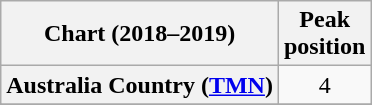<table class="wikitable sortable plainrowheaders" style="text-align:center">
<tr>
<th>Chart (2018–2019)</th>
<th>Peak <br> position</th>
</tr>
<tr>
<th scope="row">Australia Country (<a href='#'>TMN</a>)</th>
<td align="center">4</td>
</tr>
<tr>
</tr>
<tr>
</tr>
<tr>
</tr>
<tr>
</tr>
</table>
